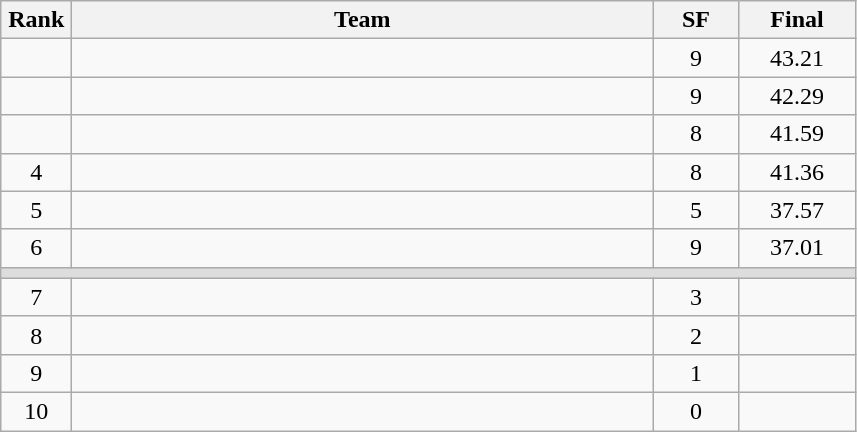<table class=wikitable style="text-align:center">
<tr>
<th width=40>Rank</th>
<th width=380>Team</th>
<th width=50>SF</th>
<th width=70>Final</th>
</tr>
<tr>
<td></td>
<td align=left></td>
<td>9</td>
<td>43.21</td>
</tr>
<tr>
<td></td>
<td align=left></td>
<td>9</td>
<td>42.29</td>
</tr>
<tr>
<td></td>
<td align=left></td>
<td>8</td>
<td>41.59</td>
</tr>
<tr>
<td>4</td>
<td align=left></td>
<td>8</td>
<td>41.36</td>
</tr>
<tr>
<td>5</td>
<td align=left></td>
<td>5</td>
<td>37.57</td>
</tr>
<tr>
<td>6</td>
<td align=left></td>
<td>9</td>
<td>37.01</td>
</tr>
<tr bgcolor=#DDDDDD>
<td colspan=4></td>
</tr>
<tr>
<td>7</td>
<td align=left></td>
<td>3</td>
<td></td>
</tr>
<tr>
<td>8</td>
<td align=left></td>
<td>2</td>
<td></td>
</tr>
<tr>
<td>9</td>
<td align=left></td>
<td>1</td>
<td></td>
</tr>
<tr>
<td>10</td>
<td align=left></td>
<td>0</td>
<td></td>
</tr>
</table>
